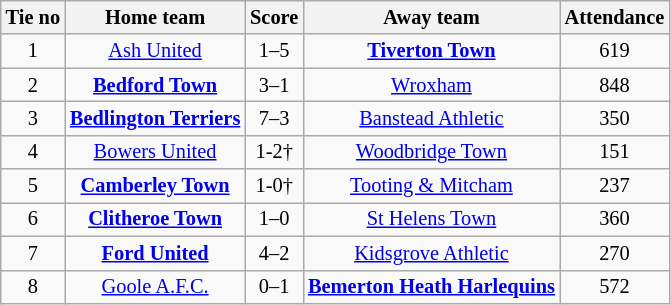<table class="wikitable" style="text-align: center; font-size:85%">
<tr>
<th>Tie no</th>
<th>Home team</th>
<th>Score</th>
<th>Away team</th>
<th>Attendance</th>
</tr>
<tr>
<td>1</td>
<td><a href='#'>Ash United</a></td>
<td>1–5</td>
<td><strong><a href='#'>Tiverton Town</a></strong></td>
<td>619</td>
</tr>
<tr>
<td>2</td>
<td><strong><a href='#'>Bedford Town</a></strong></td>
<td>3–1</td>
<td><a href='#'>Wroxham</a></td>
<td>848</td>
</tr>
<tr>
<td>3</td>
<td><strong><a href='#'>Bedlington Terriers</a></strong></td>
<td>7–3</td>
<td><a href='#'>Banstead Athletic</a></td>
<td>350</td>
</tr>
<tr>
<td>4</td>
<td><a href='#'>Bowers United</a></td>
<td>1-2†</td>
<td><a href='#'>Woodbridge Town</a></td>
<td>151</td>
</tr>
<tr>
<td>5</td>
<td><strong><a href='#'>Camberley Town</a></strong></td>
<td>1-0†</td>
<td><a href='#'>Tooting & Mitcham</a></td>
<td>237</td>
</tr>
<tr>
<td>6</td>
<td><strong><a href='#'>Clitheroe Town</a></strong></td>
<td>1–0</td>
<td><a href='#'>St Helens Town</a></td>
<td>360</td>
</tr>
<tr>
<td>7</td>
<td><strong><a href='#'>Ford United</a></strong></td>
<td>4–2</td>
<td><a href='#'>Kidsgrove Athletic</a></td>
<td>270</td>
</tr>
<tr>
<td>8</td>
<td><a href='#'>Goole A.F.C.</a></td>
<td>0–1</td>
<td><strong><a href='#'>Bemerton Heath Harlequins</a></strong></td>
<td>572</td>
</tr>
</table>
